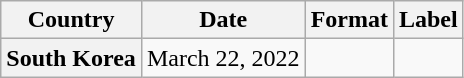<table class="wikitable plainrowheaders">
<tr>
<th scope="col">Country</th>
<th scope="col">Date</th>
<th scope="col">Format</th>
<th scope="col">Label</th>
</tr>
<tr>
<th scope="row" rowspan="2">South Korea</th>
<td>March 22, 2022</td>
<td></td>
<td></td>
</tr>
</table>
